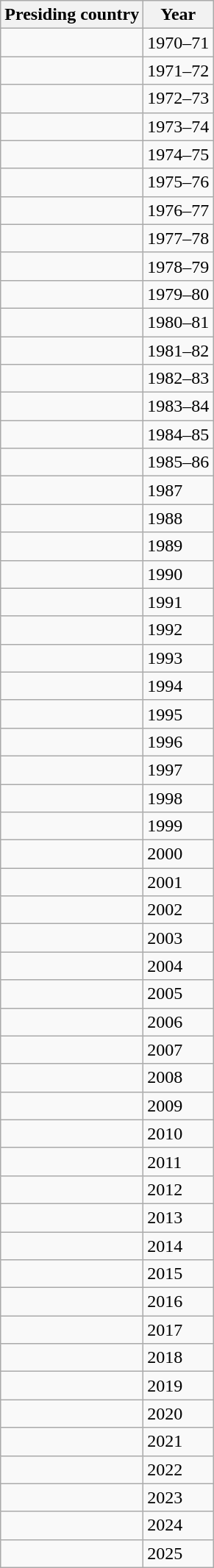<table class="wikitable sortable">
<tr>
<th>Presiding country</th>
<th>Year</th>
</tr>
<tr>
<td></td>
<td>1970–71</td>
</tr>
<tr>
<td></td>
<td>1971–72</td>
</tr>
<tr>
<td></td>
<td>1972–73</td>
</tr>
<tr>
<td></td>
<td>1973–74</td>
</tr>
<tr>
<td></td>
<td>1974–75</td>
</tr>
<tr>
<td></td>
<td>1975–76</td>
</tr>
<tr>
<td></td>
<td>1976–77</td>
</tr>
<tr>
<td></td>
<td>1977–78</td>
</tr>
<tr>
<td></td>
<td>1978–79</td>
</tr>
<tr>
<td></td>
<td>1979–80</td>
</tr>
<tr>
<td></td>
<td>1980–81</td>
</tr>
<tr>
<td></td>
<td>1981–82</td>
</tr>
<tr>
<td></td>
<td>1982–83</td>
</tr>
<tr>
<td></td>
<td>1983–84</td>
</tr>
<tr>
<td></td>
<td>1984–85</td>
</tr>
<tr>
<td></td>
<td>1985–86</td>
</tr>
<tr>
<td></td>
<td>1987</td>
</tr>
<tr>
<td></td>
<td>1988</td>
</tr>
<tr>
<td></td>
<td>1989</td>
</tr>
<tr>
<td></td>
<td>1990</td>
</tr>
<tr>
<td></td>
<td>1991</td>
</tr>
<tr>
<td></td>
<td>1992</td>
</tr>
<tr>
<td></td>
<td>1993</td>
</tr>
<tr>
<td></td>
<td>1994</td>
</tr>
<tr>
<td></td>
<td>1995</td>
</tr>
<tr>
<td></td>
<td>1996</td>
</tr>
<tr>
<td></td>
<td>1997</td>
</tr>
<tr>
<td></td>
<td>1998</td>
</tr>
<tr>
<td></td>
<td>1999</td>
</tr>
<tr>
<td></td>
<td>2000</td>
</tr>
<tr>
<td></td>
<td>2001</td>
</tr>
<tr>
<td></td>
<td>2002</td>
</tr>
<tr>
<td></td>
<td>2003</td>
</tr>
<tr>
<td></td>
<td>2004</td>
</tr>
<tr>
<td></td>
<td>2005</td>
</tr>
<tr>
<td></td>
<td>2006</td>
</tr>
<tr>
<td></td>
<td>2007</td>
</tr>
<tr>
<td></td>
<td>2008</td>
</tr>
<tr>
<td></td>
<td>2009</td>
</tr>
<tr>
<td></td>
<td>2010</td>
</tr>
<tr>
<td></td>
<td>2011</td>
</tr>
<tr>
<td></td>
<td>2012</td>
</tr>
<tr>
<td></td>
<td>2013</td>
</tr>
<tr>
<td></td>
<td>2014</td>
</tr>
<tr>
<td></td>
<td>2015</td>
</tr>
<tr>
<td></td>
<td>2016</td>
</tr>
<tr>
<td></td>
<td>2017</td>
</tr>
<tr>
<td></td>
<td>2018</td>
</tr>
<tr>
<td></td>
<td>2019</td>
</tr>
<tr>
<td></td>
<td>2020</td>
</tr>
<tr>
<td></td>
<td>2021</td>
</tr>
<tr>
<td></td>
<td>2022</td>
</tr>
<tr>
<td></td>
<td>2023</td>
</tr>
<tr>
<td></td>
<td>2024</td>
</tr>
<tr>
<td></td>
<td>2025</td>
</tr>
</table>
